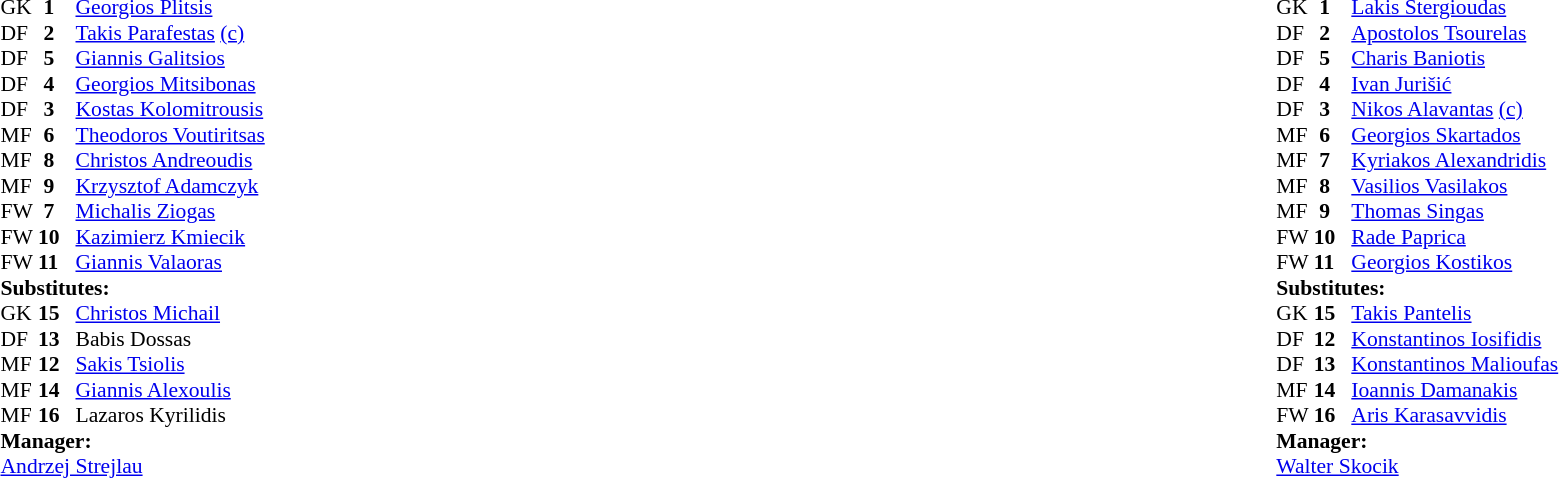<table width="100%">
<tr>
<td valign="top" width="50%"><br><table style="font-size: 90%" cellspacing="0" cellpadding="0">
<tr>
<th width="25"></th>
<th width="25"></th>
</tr>
<tr>
<td>GK</td>
<td><strong> 1</strong></td>
<td> <a href='#'>Georgios Plitsis</a></td>
</tr>
<tr>
<td>DF</td>
<td><strong> 2</strong></td>
<td> <a href='#'>Takis Parafestas</a> <a href='#'>(c)</a></td>
</tr>
<tr>
<td>DF</td>
<td><strong> 5</strong></td>
<td> <a href='#'>Giannis Galitsios</a></td>
</tr>
<tr>
<td>DF</td>
<td><strong> 4</strong></td>
<td> <a href='#'>Georgios Mitsibonas</a></td>
</tr>
<tr>
<td>DF</td>
<td><strong> 3</strong></td>
<td> <a href='#'>Kostas Kolomitrousis</a></td>
</tr>
<tr>
<td>MF</td>
<td><strong> 6</strong></td>
<td> <a href='#'>Theodoros Voutiritsas</a></td>
</tr>
<tr>
<td>MF</td>
<td><strong> 8</strong></td>
<td> <a href='#'>Christos Andreoudis</a></td>
<td></td>
</tr>
<tr>
<td>MF</td>
<td><strong> 9</strong></td>
<td> <a href='#'>Krzysztof Adamczyk</a></td>
</tr>
<tr>
<td>FW</td>
<td><strong> 7</strong></td>
<td> <a href='#'>Michalis Ziogas</a></td>
</tr>
<tr>
<td>FW</td>
<td><strong>10</strong></td>
<td> <a href='#'>Kazimierz Kmiecik</a></td>
</tr>
<tr>
<td>FW</td>
<td><strong>11</strong></td>
<td> <a href='#'>Giannis Valaoras</a></td>
</tr>
<tr>
<td colspan=4><strong>Substitutes:</strong></td>
</tr>
<tr>
<td>GK</td>
<td><strong>15</strong></td>
<td> <a href='#'>Christos Michail</a></td>
</tr>
<tr>
<td>DF</td>
<td><strong>13</strong></td>
<td> Babis Dossas</td>
</tr>
<tr>
<td>MF</td>
<td><strong>12</strong></td>
<td> <a href='#'>Sakis Tsiolis</a></td>
<td></td>
</tr>
<tr>
<td>MF</td>
<td><strong>14</strong></td>
<td> <a href='#'>Giannis Alexoulis</a></td>
</tr>
<tr>
<td>MF</td>
<td><strong>16</strong></td>
<td> Lazaros Kyrilidis</td>
</tr>
<tr>
<td colspan=4><strong>Manager:</strong></td>
</tr>
<tr>
<td colspan="4"> <a href='#'>Andrzej Strejlau</a></td>
</tr>
</table>
</td>
<td valign="top" width="50%"><br><table style="font-size: 90%" cellspacing="0" cellpadding="0" align="center">
<tr>
<th width="25"></th>
<th width="25"></th>
</tr>
<tr>
<td>GK</td>
<td><strong> 1</strong></td>
<td> <a href='#'>Lakis Stergioudas</a></td>
</tr>
<tr>
<td>DF</td>
<td><strong> 2</strong></td>
<td> <a href='#'>Apostolos Tsourelas</a></td>
</tr>
<tr>
<td>DF</td>
<td><strong> 5</strong></td>
<td> <a href='#'>Charis Baniotis</a></td>
<td></td>
<td></td>
</tr>
<tr>
<td>DF</td>
<td><strong> 4</strong></td>
<td> <a href='#'>Ivan Jurišić</a></td>
</tr>
<tr>
<td>DF</td>
<td><strong> 3</strong></td>
<td> <a href='#'>Nikos Alavantas</a> <a href='#'>(c)</a></td>
</tr>
<tr>
<td>MF</td>
<td><strong> 6</strong></td>
<td> <a href='#'>Georgios Skartados</a></td>
</tr>
<tr>
<td>MF</td>
<td><strong> 7</strong></td>
<td> <a href='#'>Kyriakos Alexandridis</a></td>
</tr>
<tr>
<td>MF</td>
<td><strong> 8</strong></td>
<td> <a href='#'>Vasilios Vasilakos</a></td>
<td></td>
</tr>
<tr>
<td>MF</td>
<td><strong> 9</strong></td>
<td> <a href='#'>Thomas Singas</a></td>
</tr>
<tr>
<td>FW</td>
<td><strong>10</strong></td>
<td> <a href='#'>Rade Paprica</a></td>
</tr>
<tr>
<td>FW</td>
<td><strong>11</strong></td>
<td> <a href='#'>Georgios Kostikos</a></td>
<td></td>
<td></td>
</tr>
<tr>
<td colspan=4><strong>Substitutes:</strong></td>
</tr>
<tr>
<td>GK</td>
<td><strong>15</strong></td>
<td> <a href='#'>Takis Pantelis</a></td>
</tr>
<tr>
<td>DF</td>
<td><strong>12</strong></td>
<td> <a href='#'>Konstantinos Iosifidis</a></td>
</tr>
<tr>
<td>DF</td>
<td><strong>13</strong></td>
<td> <a href='#'>Konstantinos Malioufas</a></td>
</tr>
<tr>
<td>MF</td>
<td><strong>14</strong></td>
<td> <a href='#'>Ioannis Damanakis</a></td>
<td></td>
<td></td>
</tr>
<tr>
<td>FW</td>
<td><strong>16</strong></td>
<td> <a href='#'>Aris Karasavvidis</a></td>
<td></td>
<td></td>
</tr>
<tr>
<td colspan=4><strong>Manager:</strong></td>
</tr>
<tr>
<td colspan="4"> <a href='#'>Walter Skocik</a></td>
</tr>
</table>
</td>
</tr>
</table>
